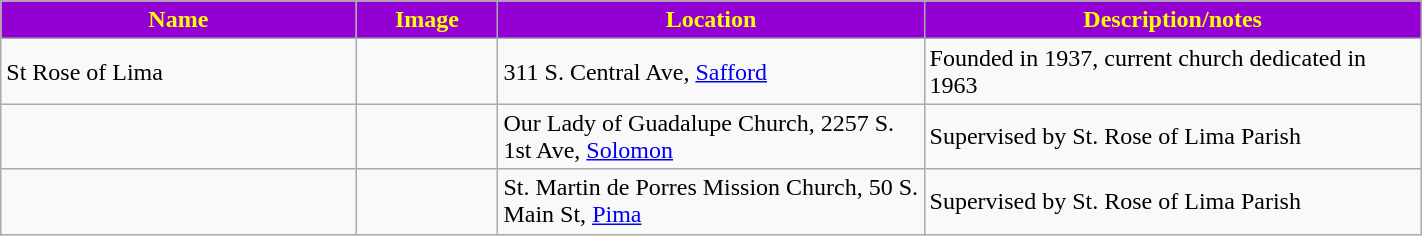<table class="wikitable sortable" style="width:75%">
<tr>
<th width="25%" style="background:darkviolet; color:yellow;"><strong>Name</strong></th>
<th width="10%" style="background:darkviolet; color:yellow;"><strong>Image</strong></th>
<th width="30%" style="background:darkviolet; color:yellow;"><strong>Location</strong></th>
<th width="35%" style="background:darkviolet; color:yellow;"><strong>Description/notes</strong></th>
</tr>
<tr>
<td>St Rose of Lima</td>
<td></td>
<td>311 S. Central Ave, <a href='#'>Safford</a></td>
<td>Founded in 1937, current church dedicated in 1963</td>
</tr>
<tr>
<td></td>
<td></td>
<td>Our Lady of Guadalupe Church, 2257 S. 1st Ave, <a href='#'>Solomon</a></td>
<td>Supervised by St. Rose of Lima Parish</td>
</tr>
<tr>
<td></td>
<td></td>
<td>St. Martin de Porres Mission Church, 50 S. Main St, <a href='#'>Pima</a></td>
<td>Supervised by St. Rose of Lima Parish</td>
</tr>
</table>
